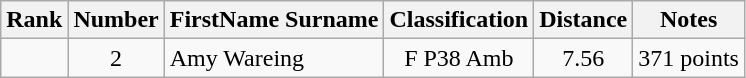<table class="wikitable sortable" style="text-align:center">
<tr>
<th>Rank</th>
<th>Number</th>
<th>FirstName Surname</th>
<th>Classification</th>
<th>Distance</th>
<th>Notes</th>
</tr>
<tr>
<td></td>
<td>2</td>
<td style="text-align:left"> Amy Wareing</td>
<td>F P38 Amb</td>
<td>7.56</td>
<td>371 points</td>
</tr>
</table>
